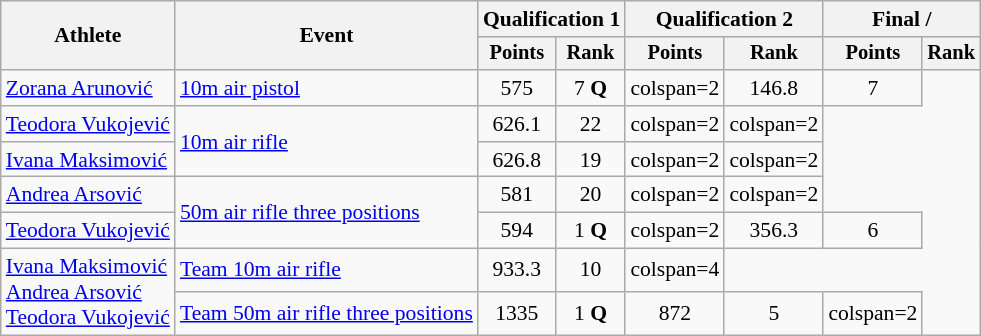<table class="wikitable" style="font-size:90%">
<tr>
<th rowspan="2">Athlete</th>
<th rowspan="2">Event</th>
<th colspan=2>Qualification 1</th>
<th colspan=2>Qualification 2</th>
<th colspan=2>Final / </th>
</tr>
<tr style="font-size:95%">
<th>Points</th>
<th>Rank</th>
<th>Points</th>
<th>Rank</th>
<th>Points</th>
<th>Rank</th>
</tr>
<tr align=center>
<td align=left><a href='#'>Zorana Arunović</a></td>
<td align="left"><a href='#'>10m air pistol</a></td>
<td>575</td>
<td>7 <strong>Q</strong></td>
<td>colspan=2 </td>
<td>146.8</td>
<td>7</td>
</tr>
<tr align=center>
<td align=left><a href='#'>Teodora Vukojević</a></td>
<td rowspan="2" align="left"><a href='#'>10m air rifle</a></td>
<td>626.1</td>
<td>22</td>
<td>colspan=2 </td>
<td>colspan=2 </td>
</tr>
<tr align=center>
<td align=left><a href='#'>Ivana Maksimović</a></td>
<td>626.8</td>
<td>19</td>
<td>colspan=2 </td>
<td>colspan=2 </td>
</tr>
<tr align=center>
<td align=left><a href='#'>Andrea Arsović</a></td>
<td rowspan="2" align="left"><a href='#'>50m air rifle three positions</a></td>
<td>581</td>
<td>20</td>
<td>colspan=2 </td>
<td>colspan=2 </td>
</tr>
<tr align=center>
<td align=left><a href='#'>Teodora Vukojević</a></td>
<td>594</td>
<td>1 <strong>Q</strong></td>
<td>colspan=2 </td>
<td>356.3</td>
<td>6</td>
</tr>
<tr align=center>
<td align=left rowspan=2><a href='#'>Ivana Maksimović</a><br><a href='#'>Andrea Arsović</a><br><a href='#'>Teodora Vukojević</a></td>
<td align="left"><a href='#'>Team 10m air rifle</a></td>
<td>933.3</td>
<td>10</td>
<td>colspan=4 </td>
</tr>
<tr align=center>
<td align="left"><a href='#'>Team 50m air rifle three positions</a></td>
<td>1335</td>
<td>1 <strong>Q</strong></td>
<td>872</td>
<td>5</td>
<td>colspan=2 </td>
</tr>
</table>
